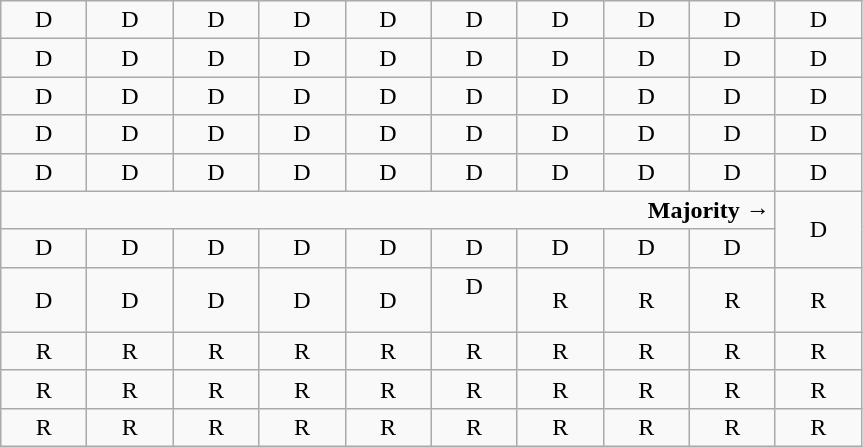<table class="wikitable" style="text-align:center">
<tr>
<td>D</td>
<td>D</td>
<td>D</td>
<td>D</td>
<td>D</td>
<td>D</td>
<td>D</td>
<td>D</td>
<td>D</td>
<td>D</td>
</tr>
<tr>
<td width=50px >D</td>
<td width=50px >D</td>
<td width=50px >D</td>
<td width=50px >D</td>
<td width=50px >D</td>
<td width=50px >D</td>
<td width=50px >D</td>
<td width=50px >D</td>
<td width=50px >D</td>
<td width=50px >D</td>
</tr>
<tr>
<td>D</td>
<td>D</td>
<td>D</td>
<td>D</td>
<td>D</td>
<td>D</td>
<td>D</td>
<td>D</td>
<td>D</td>
<td>D</td>
</tr>
<tr>
<td>D</td>
<td>D</td>
<td>D</td>
<td>D</td>
<td>D</td>
<td>D</td>
<td>D</td>
<td>D</td>
<td>D</td>
<td>D</td>
</tr>
<tr>
<td>D</td>
<td>D</td>
<td>D</td>
<td>D</td>
<td>D</td>
<td>D</td>
<td>D</td>
<td>D</td>
<td>D</td>
<td>D</td>
</tr>
<tr>
<td colspan=9 align=right><strong>Majority →</strong></td>
<td rowspan=2 >D</td>
</tr>
<tr>
<td>D</td>
<td>D</td>
<td>D</td>
<td>D</td>
<td>D</td>
<td>D</td>
<td>D</td>
<td>D</td>
<td>D</td>
</tr>
<tr>
<td>D</td>
<td>D</td>
<td>D</td>
<td>D</td>
<td>D</td>
<td>D<br><br></td>
<td>R</td>
<td>R</td>
<td>R</td>
<td>R</td>
</tr>
<tr>
<td>R</td>
<td>R</td>
<td>R</td>
<td>R</td>
<td>R</td>
<td>R</td>
<td>R</td>
<td>R</td>
<td>R</td>
<td>R</td>
</tr>
<tr>
<td>R</td>
<td>R</td>
<td>R</td>
<td>R</td>
<td>R</td>
<td>R</td>
<td>R</td>
<td>R</td>
<td>R</td>
<td>R</td>
</tr>
<tr>
<td>R</td>
<td>R</td>
<td>R</td>
<td>R</td>
<td>R</td>
<td>R</td>
<td>R</td>
<td>R</td>
<td>R</td>
<td>R</td>
</tr>
</table>
